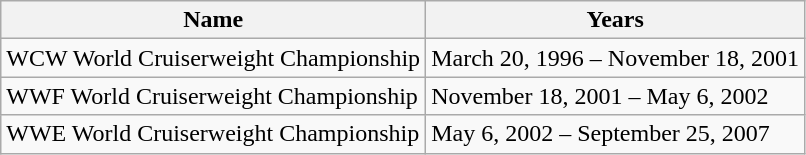<table class="wikitable">
<tr>
<th>Name</th>
<th>Years</th>
</tr>
<tr>
<td>WCW World Cruiserweight Championship</td>
<td>March 20, 1996 – November 18, 2001</td>
</tr>
<tr>
<td>WWF World Cruiserweight Championship</td>
<td>November 18, 2001 – May 6, 2002</td>
</tr>
<tr>
<td>WWE World Cruiserweight Championship</td>
<td>May 6, 2002 – September 25, 2007</td>
</tr>
</table>
